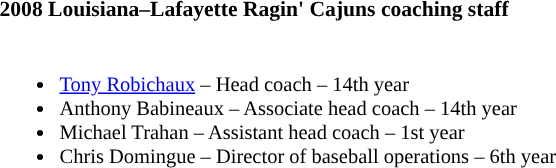<table class="toccolours" style="text-align: left; font-size:90%;">
<tr>
<th colspan="9">2008 Louisiana–Lafayette Ragin' Cajuns coaching staff</th>
</tr>
<tr>
<td style="font-size:95%; vertical-align:top;"><br><ul><li><a href='#'>Tony Robichaux</a> – Head coach – 14th year</li><li>Anthony Babineaux – Associate head coach – 14th year</li><li>Michael Trahan – Assistant head coach – 1st year</li><li>Chris Domingue – Director of baseball operations – 6th year</li></ul></td>
</tr>
</table>
